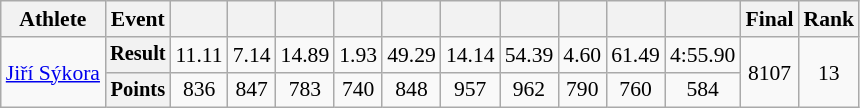<table class="wikitable" style="font-size:90%">
<tr>
<th>Athlete</th>
<th>Event</th>
<th></th>
<th></th>
<th></th>
<th></th>
<th></th>
<th></th>
<th></th>
<th></th>
<th></th>
<th></th>
<th>Final</th>
<th>Rank</th>
</tr>
<tr align="center">
<td rowspan="2" style="text-align:left"><a href='#'>Jiří Sýkora</a></td>
<th style="font-size:95%">Result</th>
<td>11.11 </td>
<td>7.14</td>
<td>14.89</td>
<td>1.93</td>
<td>49.29</td>
<td>14.14</td>
<td>54.39 </td>
<td>4.60</td>
<td>61.49 </td>
<td>4:55.90 </td>
<td rowspan="2">8107 </td>
<td rowspan="2">13</td>
</tr>
<tr align="center">
<th style="font-size:95%">Points</th>
<td>836</td>
<td>847</td>
<td>783</td>
<td>740</td>
<td>848</td>
<td>957</td>
<td>962</td>
<td>790</td>
<td>760</td>
<td>584</td>
</tr>
</table>
